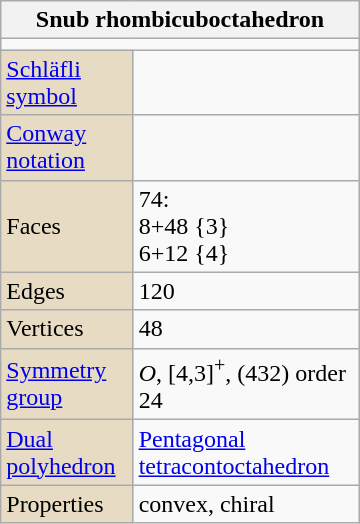<table class="wikitable" bgcolor="#ffffff" cellpadding="5" align="right" style="margin-left:10px" width="240">
<tr>
<th bgcolor=#e7dcc3 colspan=2>Snub rhombicuboctahedron</th>
</tr>
<tr>
<td colspan=2></td>
</tr>
<tr>
<td bgcolor=#e7dcc3><a href='#'>Schläfli symbol</a></td>
<td></td>
</tr>
<tr>
<td bgcolor=#e7dcc3><a href='#'>Conway notation</a></td>
<td></td>
</tr>
<tr>
<td bgcolor=#e7dcc3>Faces</td>
<td>74:<br>8+48 {3}<br>6+12 {4}</td>
</tr>
<tr>
<td bgcolor=#e7dcc3>Edges</td>
<td>120</td>
</tr>
<tr>
<td bgcolor=#e7dcc3>Vertices</td>
<td>48</td>
</tr>
<tr>
<td bgcolor=#e7dcc3><a href='#'>Symmetry group</a></td>
<td><em>O</em>, [4,3]<sup>+</sup>, (432) order 24</td>
</tr>
<tr>
<td bgcolor=#e7dcc3><a href='#'>Dual polyhedron</a></td>
<td><a href='#'>Pentagonal tetracontoctahedron</a></td>
</tr>
<tr>
<td bgcolor=#e7dcc3>Properties</td>
<td>convex, chiral</td>
</tr>
</table>
